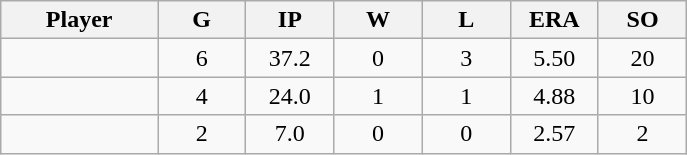<table class="wikitable sortable">
<tr>
<th bgcolor="#DDDDFF" width="16%">Player</th>
<th bgcolor="#DDDDFF" width="9%">G</th>
<th bgcolor="#DDDDFF" width="9%">IP</th>
<th bgcolor="#DDDDFF" width="9%">W</th>
<th bgcolor="#DDDDFF" width="9%">L</th>
<th bgcolor="#DDDDFF" width="9%">ERA</th>
<th bgcolor="#DDDDFF" width="9%">SO</th>
</tr>
<tr align="center">
<td></td>
<td>6</td>
<td>37.2</td>
<td>0</td>
<td>3</td>
<td>5.50</td>
<td>20</td>
</tr>
<tr align="center">
<td></td>
<td>4</td>
<td>24.0</td>
<td>1</td>
<td>1</td>
<td>4.88</td>
<td>10</td>
</tr>
<tr align="center">
<td></td>
<td>2</td>
<td>7.0</td>
<td>0</td>
<td>0</td>
<td>2.57</td>
<td>2</td>
</tr>
</table>
